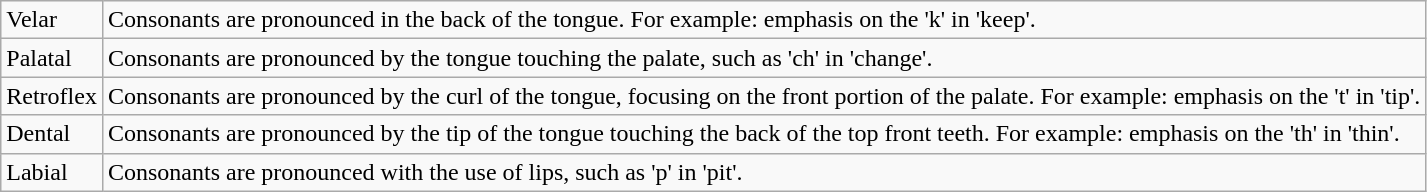<table class="wikitable">
<tr>
<td>Velar</td>
<td>Consonants are pronounced in the back of the tongue. For example: emphasis on the 'k' in 'keep'.</td>
</tr>
<tr>
<td>Palatal</td>
<td>Consonants are pronounced by the tongue touching the palate, such as 'ch' in 'change'.</td>
</tr>
<tr>
<td>Retroflex</td>
<td>Consonants are pronounced by the curl of the tongue, focusing on the front portion of the palate. For example: emphasis on the 't' in 'tip'.</td>
</tr>
<tr>
<td>Dental</td>
<td>Consonants are pronounced by the tip of the tongue touching the back of the top front teeth. For example: emphasis on the 'th' in 'thin'.</td>
</tr>
<tr>
<td>Labial</td>
<td>Consonants are pronounced with the use of lips, such as 'p' in 'pit'.</td>
</tr>
</table>
